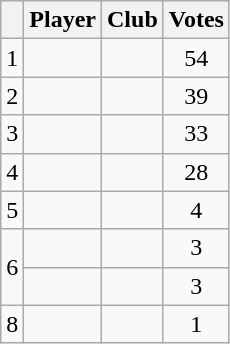<table class="wikitable sortable" style="text-align:center">
<tr>
<th></th>
<th>Player</th>
<th>Club</th>
<th>Votes</th>
</tr>
<tr>
<td>1</td>
<td></td>
<td></td>
<td>54</td>
</tr>
<tr>
<td>2</td>
<td></td>
<td></td>
<td>39</td>
</tr>
<tr>
<td>3</td>
<td></td>
<td></td>
<td>33</td>
</tr>
<tr>
<td>4</td>
<td></td>
<td></td>
<td>28</td>
</tr>
<tr>
<td>5</td>
<td></td>
<td></td>
<td>4</td>
</tr>
<tr>
<td rowspan="2">6</td>
<td></td>
<td></td>
<td>3</td>
</tr>
<tr>
<td></td>
<td></td>
<td>3</td>
</tr>
<tr>
<td>8</td>
<td></td>
<td></td>
<td>1</td>
</tr>
</table>
